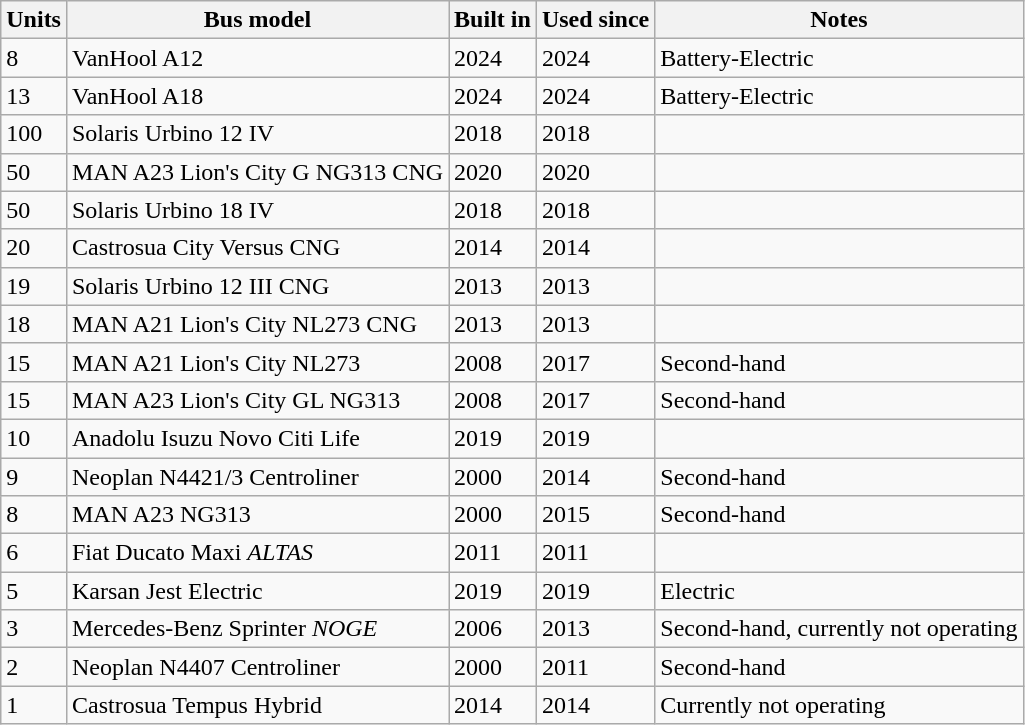<table class="wikitable sortable">
<tr>
<th><strong>Units</strong></th>
<th>Bus model</th>
<th>Built in</th>
<th>Used since</th>
<th>Notes</th>
</tr>
<tr>
<td>8</td>
<td>VanHool A12</td>
<td>2024</td>
<td>2024</td>
<td>Battery-Electric</td>
</tr>
<tr>
<td>13</td>
<td>VanHool A18</td>
<td>2024</td>
<td>2024</td>
<td>Battery-Electric</td>
</tr>
<tr>
<td>100</td>
<td>Solaris Urbino 12 IV</td>
<td>2018</td>
<td>2018</td>
<td></td>
</tr>
<tr>
<td>50</td>
<td>MAN A23 Lion's City G NG313 CNG</td>
<td>2020</td>
<td>2020</td>
<td></td>
</tr>
<tr>
<td>50</td>
<td>Solaris Urbino 18 IV</td>
<td>2018</td>
<td>2018</td>
<td></td>
</tr>
<tr>
<td>20</td>
<td>Castrosua City Versus CNG</td>
<td>2014</td>
<td>2014</td>
<td></td>
</tr>
<tr>
<td>19</td>
<td>Solaris Urbino 12 III CNG</td>
<td>2013</td>
<td>2013</td>
<td></td>
</tr>
<tr>
<td>18</td>
<td>MAN A21 Lion's City NL273 CNG</td>
<td>2013</td>
<td>2013</td>
<td></td>
</tr>
<tr>
<td>15</td>
<td>MAN A21 Lion's City NL273</td>
<td>2008</td>
<td>2017</td>
<td>Second-hand</td>
</tr>
<tr>
<td>15</td>
<td>MAN A23 Lion's City GL NG313</td>
<td>2008</td>
<td>2017</td>
<td>Second-hand</td>
</tr>
<tr>
<td>10</td>
<td>Anadolu Isuzu Novo Citi Life</td>
<td>2019</td>
<td>2019</td>
<td></td>
</tr>
<tr>
<td>9</td>
<td>Neoplan N4421/3 Centroliner</td>
<td>2000</td>
<td>2014</td>
<td>Second-hand</td>
</tr>
<tr>
<td>8</td>
<td>MAN A23 NG313</td>
<td>2000</td>
<td>2015</td>
<td>Second-hand</td>
</tr>
<tr>
<td>6</td>
<td>Fiat Ducato Maxi <em>ALTAS</em></td>
<td>2011</td>
<td>2011</td>
<td></td>
</tr>
<tr>
<td>5</td>
<td>Karsan Jest Electric</td>
<td>2019</td>
<td>2019</td>
<td>Electric</td>
</tr>
<tr>
<td>3</td>
<td>Mercedes-Benz Sprinter <em>NOGE</em></td>
<td>2006</td>
<td>2013</td>
<td>Second-hand, currently not operating</td>
</tr>
<tr>
<td>2</td>
<td>Neoplan N4407 Centroliner</td>
<td>2000</td>
<td>2011</td>
<td>Second-hand</td>
</tr>
<tr>
<td>1</td>
<td>Castrosua Tempus Hybrid</td>
<td>2014</td>
<td>2014</td>
<td>Currently not operating</td>
</tr>
</table>
